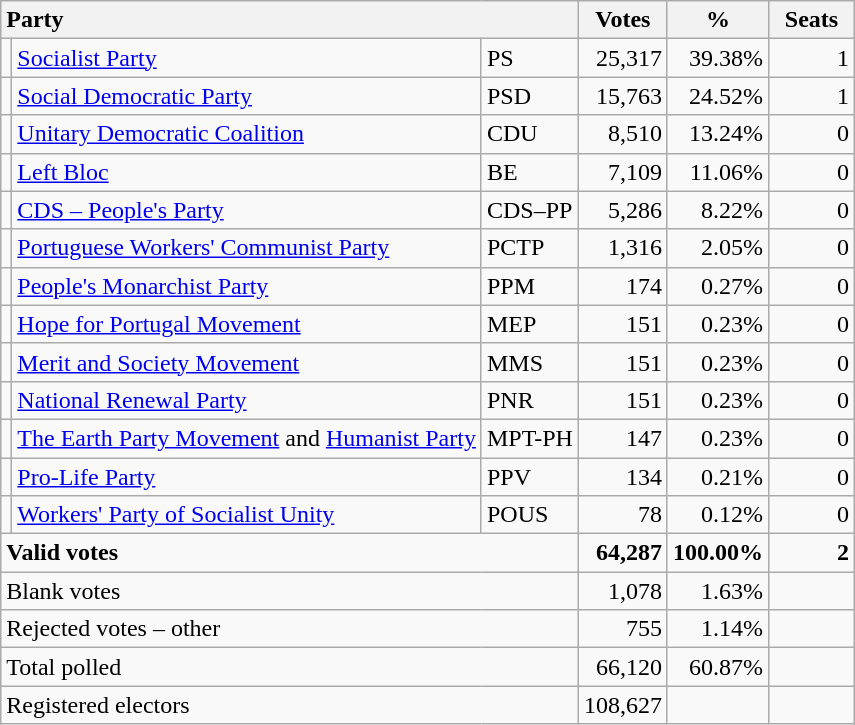<table class="wikitable" border="1" style="text-align:right;">
<tr>
<th style="text-align:left;" colspan=3>Party</th>
<th align=center width="50">Votes</th>
<th align=center width="50">%</th>
<th align=center width="50">Seats</th>
</tr>
<tr>
<td></td>
<td align=left><a href='#'>Socialist Party</a></td>
<td align=left>PS</td>
<td>25,317</td>
<td>39.38%</td>
<td>1</td>
</tr>
<tr>
<td></td>
<td align=left><a href='#'>Social Democratic Party</a></td>
<td align=left>PSD</td>
<td>15,763</td>
<td>24.52%</td>
<td>1</td>
</tr>
<tr>
<td></td>
<td align=left style="white-space: nowrap;"><a href='#'>Unitary Democratic Coalition</a></td>
<td align=left>CDU</td>
<td>8,510</td>
<td>13.24%</td>
<td>0</td>
</tr>
<tr>
<td></td>
<td align=left><a href='#'>Left Bloc</a></td>
<td align=left>BE</td>
<td>7,109</td>
<td>11.06%</td>
<td>0</td>
</tr>
<tr>
<td></td>
<td align=left><a href='#'>CDS – People's Party</a></td>
<td align=left style="white-space: nowrap;">CDS–PP</td>
<td>5,286</td>
<td>8.22%</td>
<td>0</td>
</tr>
<tr>
<td></td>
<td align=left><a href='#'>Portuguese Workers' Communist Party</a></td>
<td align=left>PCTP</td>
<td>1,316</td>
<td>2.05%</td>
<td>0</td>
</tr>
<tr>
<td></td>
<td align=left><a href='#'>People's Monarchist Party</a></td>
<td align=left>PPM</td>
<td>174</td>
<td>0.27%</td>
<td>0</td>
</tr>
<tr>
<td></td>
<td align=left><a href='#'>Hope for Portugal Movement</a></td>
<td align=left>MEP</td>
<td>151</td>
<td>0.23%</td>
<td>0</td>
</tr>
<tr>
<td></td>
<td align=left><a href='#'>Merit and Society Movement</a></td>
<td align=left>MMS</td>
<td>151</td>
<td>0.23%</td>
<td>0</td>
</tr>
<tr>
<td></td>
<td align=left><a href='#'>National Renewal Party</a></td>
<td align=left>PNR</td>
<td>151</td>
<td>0.23%</td>
<td>0</td>
</tr>
<tr>
<td></td>
<td align=left><a href='#'>The Earth Party Movement</a> and <a href='#'>Humanist Party</a></td>
<td align=left>MPT-PH</td>
<td>147</td>
<td>0.23%</td>
<td>0</td>
</tr>
<tr>
<td></td>
<td align=left><a href='#'>Pro-Life Party</a></td>
<td align=left>PPV</td>
<td>134</td>
<td>0.21%</td>
<td>0</td>
</tr>
<tr>
<td></td>
<td align=left><a href='#'>Workers' Party of Socialist Unity</a></td>
<td align=left>POUS</td>
<td>78</td>
<td>0.12%</td>
<td>0</td>
</tr>
<tr style="font-weight:bold">
<td align=left colspan=3>Valid votes</td>
<td>64,287</td>
<td>100.00%</td>
<td>2</td>
</tr>
<tr>
<td align=left colspan=3>Blank votes</td>
<td>1,078</td>
<td>1.63%</td>
<td></td>
</tr>
<tr>
<td align=left colspan=3>Rejected votes – other</td>
<td>755</td>
<td>1.14%</td>
<td></td>
</tr>
<tr>
<td align=left colspan=3>Total polled</td>
<td>66,120</td>
<td>60.87%</td>
<td></td>
</tr>
<tr>
<td align=left colspan=3>Registered electors</td>
<td>108,627</td>
<td></td>
<td></td>
</tr>
</table>
